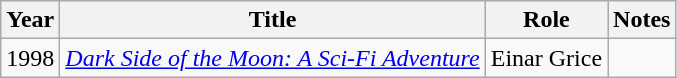<table class="wikitable sortable">
<tr>
<th>Year</th>
<th>Title</th>
<th>Role</th>
<th>Notes</th>
</tr>
<tr>
<td>1998</td>
<td><em><a href='#'>Dark Side of the Moon: A Sci-Fi Adventure</a></em></td>
<td>Einar Grice</td>
<td></td>
</tr>
</table>
